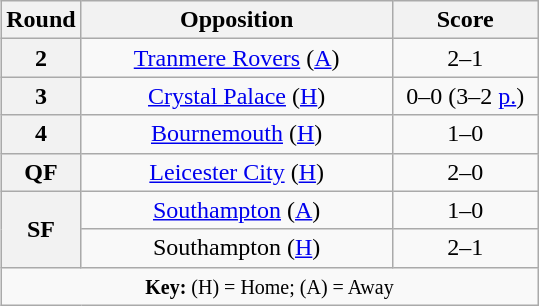<table class="wikitable plainrowheaders" style="text-align:center;float:right">
<tr>
<th scope="col" style="width:25px">Round</th>
<th scope="col" style="width:200px">Opposition</th>
<th scope="col" style="width:90px">Score</th>
</tr>
<tr>
<th scope="row" style="text-align:center">2</th>
<td><a href='#'>Tranmere Rovers</a> (<a href='#'>A</a>)</td>
<td>2–1</td>
</tr>
<tr>
<th scope="row" style="text-align:center">3</th>
<td><a href='#'>Crystal Palace</a> (<a href='#'>H</a>)</td>
<td>0–0 (3–2 <a href='#'>p.</a>)</td>
</tr>
<tr>
<th scope="row" style="text-align:center">4</th>
<td><a href='#'>Bournemouth</a> (<a href='#'>H</a>)</td>
<td>1–0</td>
</tr>
<tr>
<th scope="row" style="text-align:center">QF</th>
<td><a href='#'>Leicester City</a> (<a href='#'>H</a>)</td>
<td>2–0</td>
</tr>
<tr>
<th rowspan="2" scope="row" style="text-align:center">SF</th>
<td><a href='#'>Southampton</a> (<a href='#'>A</a>)</td>
<td>1–0</td>
</tr>
<tr>
<td>Southampton (<a href='#'>H</a>)</td>
<td>2–1</td>
</tr>
<tr>
<td colspan="3"><small><strong>Key:</strong> (H) = Home; (A) = Away</small></td>
</tr>
</table>
